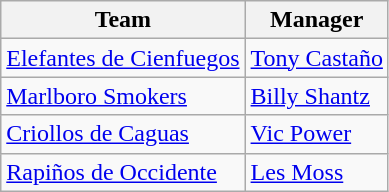<table class="wikitable">
<tr>
<th>Team</th>
<th>Manager</th>
</tr>
<tr>
<td> <a href='#'>Elefantes de Cienfuegos</a></td>
<td> <a href='#'>Tony Castaño</a></td>
</tr>
<tr>
<td> <a href='#'>Marlboro Smokers</a></td>
<td> <a href='#'>Billy Shantz</a></td>
</tr>
<tr>
<td> <a href='#'>Criollos de Caguas</a></td>
<td> <a href='#'>Vic Power</a></td>
</tr>
<tr>
<td> <a href='#'>Rapiños de Occidente</a></td>
<td> <a href='#'>Les Moss</a></td>
</tr>
</table>
